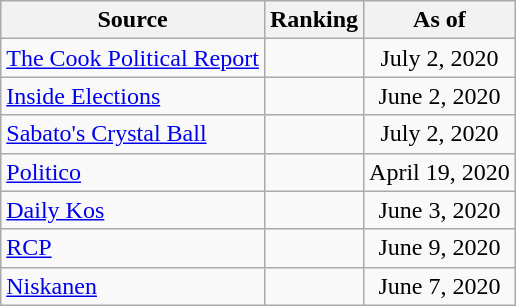<table class="wikitable" style="text-align:center">
<tr>
<th>Source</th>
<th>Ranking</th>
<th>As of</th>
</tr>
<tr>
<td style="text-align:left"><a href='#'>The Cook Political Report</a></td>
<td></td>
<td>July 2, 2020</td>
</tr>
<tr>
<td style="text-align:left"><a href='#'>Inside Elections</a></td>
<td></td>
<td>June 2, 2020</td>
</tr>
<tr>
<td style="text-align:left"><a href='#'>Sabato's Crystal Ball</a></td>
<td></td>
<td>July 2, 2020</td>
</tr>
<tr>
<td style="text-align:left"><a href='#'>Politico</a></td>
<td></td>
<td>April 19, 2020</td>
</tr>
<tr>
<td style="text-align:left"><a href='#'>Daily Kos</a></td>
<td></td>
<td>June 3, 2020</td>
</tr>
<tr>
<td style="text-align:left"><a href='#'>RCP</a></td>
<td></td>
<td>June 9, 2020</td>
</tr>
<tr>
<td style="text-align:left"><a href='#'>Niskanen</a></td>
<td></td>
<td>June 7, 2020</td>
</tr>
</table>
